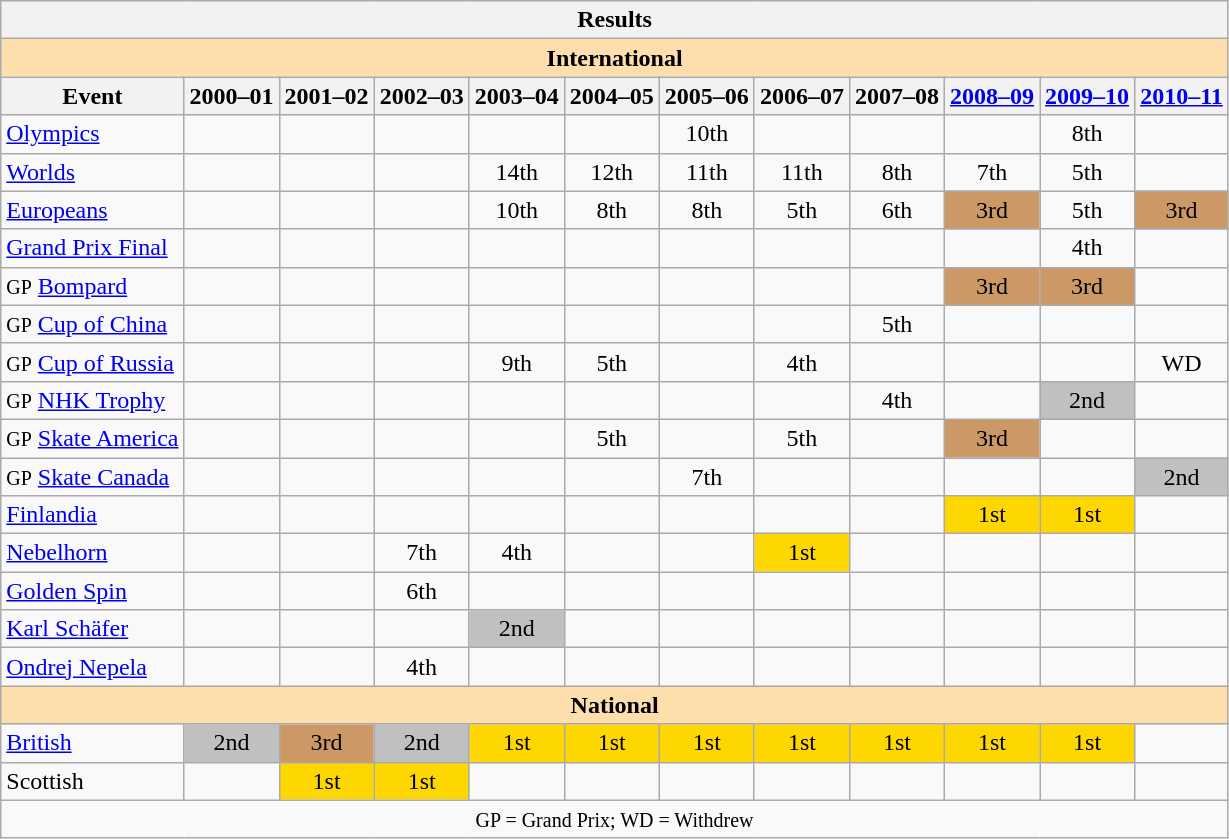<table class="wikitable" style="text-align:center">
<tr>
<th colspan=12 align=center><strong>Results</strong></th>
</tr>
<tr>
<th style="background-color: #ffdead; " colspan=12 align=center><strong>International</strong></th>
</tr>
<tr>
<th>Event</th>
<th>2000–01</th>
<th>2001–02</th>
<th>2002–03</th>
<th>2003–04</th>
<th>2004–05</th>
<th>2005–06</th>
<th>2006–07</th>
<th>2007–08</th>
<th><a href='#'>2008–09</a></th>
<th><a href='#'>2009–10</a></th>
<th><a href='#'>2010–11</a></th>
</tr>
<tr>
<td align=left><a href='#'>Olympics</a></td>
<td></td>
<td></td>
<td></td>
<td></td>
<td></td>
<td>10th</td>
<td></td>
<td></td>
<td></td>
<td>8th</td>
<td></td>
</tr>
<tr>
<td align=left><a href='#'>Worlds</a></td>
<td></td>
<td></td>
<td></td>
<td>14th</td>
<td>12th</td>
<td>11th</td>
<td>11th</td>
<td>8th</td>
<td>7th</td>
<td>5th</td>
<td></td>
</tr>
<tr>
<td align=left><a href='#'>Europeans</a></td>
<td></td>
<td></td>
<td></td>
<td>10th</td>
<td>8th</td>
<td>8th</td>
<td>5th</td>
<td>6th</td>
<td bgcolor=cc9966>3rd</td>
<td>5th</td>
<td bgcolor=cc9966>3rd</td>
</tr>
<tr>
<td align=left><a href='#'>Grand Prix Final</a></td>
<td></td>
<td></td>
<td></td>
<td></td>
<td></td>
<td></td>
<td></td>
<td></td>
<td></td>
<td>4th</td>
<td></td>
</tr>
<tr>
<td align=left><small>GP</small> <a href='#'>Bompard</a></td>
<td></td>
<td></td>
<td></td>
<td></td>
<td></td>
<td></td>
<td></td>
<td></td>
<td bgcolor=cc9966>3rd</td>
<td bgcolor=cc9966>3rd</td>
<td></td>
</tr>
<tr>
<td align=left><small>GP</small> <a href='#'>Cup of China</a></td>
<td></td>
<td></td>
<td></td>
<td></td>
<td></td>
<td></td>
<td></td>
<td>5th</td>
<td></td>
<td></td>
<td></td>
</tr>
<tr>
<td align=left><small>GP</small> <a href='#'>Cup of Russia</a></td>
<td></td>
<td></td>
<td></td>
<td>9th</td>
<td>5th</td>
<td></td>
<td>4th</td>
<td></td>
<td></td>
<td></td>
<td>WD</td>
</tr>
<tr>
<td align=left><small>GP</small> <a href='#'>NHK Trophy</a></td>
<td></td>
<td></td>
<td></td>
<td></td>
<td></td>
<td></td>
<td></td>
<td>4th</td>
<td></td>
<td bgcolor=silver>2nd</td>
<td></td>
</tr>
<tr>
<td align=left><small>GP</small> <a href='#'>Skate America</a></td>
<td></td>
<td></td>
<td></td>
<td></td>
<td>5th</td>
<td></td>
<td>5th</td>
<td></td>
<td bgcolor=cc9966>3rd</td>
<td></td>
<td></td>
</tr>
<tr>
<td align=left><small>GP</small> <a href='#'>Skate Canada</a></td>
<td></td>
<td></td>
<td></td>
<td></td>
<td></td>
<td>7th</td>
<td></td>
<td></td>
<td></td>
<td></td>
<td bgcolor=silver>2nd</td>
</tr>
<tr>
<td align=left><a href='#'>Finlandia</a></td>
<td></td>
<td></td>
<td></td>
<td></td>
<td></td>
<td></td>
<td></td>
<td></td>
<td bgcolor=gold>1st</td>
<td bgcolor=gold>1st</td>
<td></td>
</tr>
<tr>
<td align=left><a href='#'>Nebelhorn</a></td>
<td></td>
<td></td>
<td>7th</td>
<td>4th</td>
<td></td>
<td></td>
<td bgcolor=gold>1st</td>
<td></td>
<td></td>
<td></td>
<td></td>
</tr>
<tr>
<td align=left><a href='#'>Golden Spin</a></td>
<td></td>
<td></td>
<td>6th</td>
<td></td>
<td></td>
<td></td>
<td></td>
<td></td>
<td></td>
<td></td>
<td></td>
</tr>
<tr>
<td align=left><a href='#'>Karl Schäfer</a></td>
<td></td>
<td></td>
<td></td>
<td bgcolor=silver>2nd</td>
<td></td>
<td></td>
<td></td>
<td></td>
<td></td>
<td></td>
<td></td>
</tr>
<tr>
<td align=left><a href='#'>Ondrej Nepela</a></td>
<td></td>
<td></td>
<td>4th</td>
<td></td>
<td></td>
<td></td>
<td></td>
<td></td>
<td></td>
<td></td>
<td></td>
</tr>
<tr>
<th style="background-color: #ffdead; " colspan=12 align=center><strong>National</strong></th>
</tr>
<tr>
<td align=left><a href='#'>British</a></td>
<td bgcolor=silver>2nd</td>
<td bgcolor=cc9966>3rd</td>
<td bgcolor=silver>2nd</td>
<td bgcolor=gold>1st</td>
<td bgcolor=gold>1st</td>
<td bgcolor=gold>1st</td>
<td bgcolor=gold>1st</td>
<td bgcolor=gold>1st</td>
<td bgcolor=gold>1st</td>
<td bgcolor=gold>1st</td>
<td></td>
</tr>
<tr>
<td align=left>Scottish</td>
<td></td>
<td bgcolor=gold>1st</td>
<td bgcolor=gold>1st</td>
<td></td>
<td></td>
<td></td>
<td></td>
<td></td>
<td></td>
<td></td>
<td></td>
</tr>
<tr>
<td colspan=12 align=center><small> GP = Grand Prix; WD = Withdrew </small></td>
</tr>
</table>
